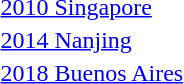<table>
<tr>
<td><a href='#'>2010 Singapore</a><br></td>
<td></td>
<td></td>
<td></td>
</tr>
<tr>
<td><a href='#'>2014 Nanjing</a><br></td>
<td></td>
<td></td>
<td></td>
</tr>
<tr>
<td><a href='#'>2018 Buenos Aires</a><br></td>
<td></td>
<td></td>
<td></td>
</tr>
</table>
